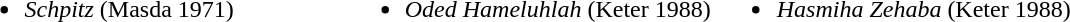<table>
<tr>
<td style="width:34.2%; vertical-align:top;"><br><ul><li><em>Schpitz</em> (Masda 1971)</li></ul></td>
<td><br><ul><li><em>Oded Hameluhlah</em> (Keter 1988)</li></ul></td>
<td><br><ul><li><em>Hasmiha Zehaba</em> (Keter 1988)</li></ul></td>
</tr>
</table>
